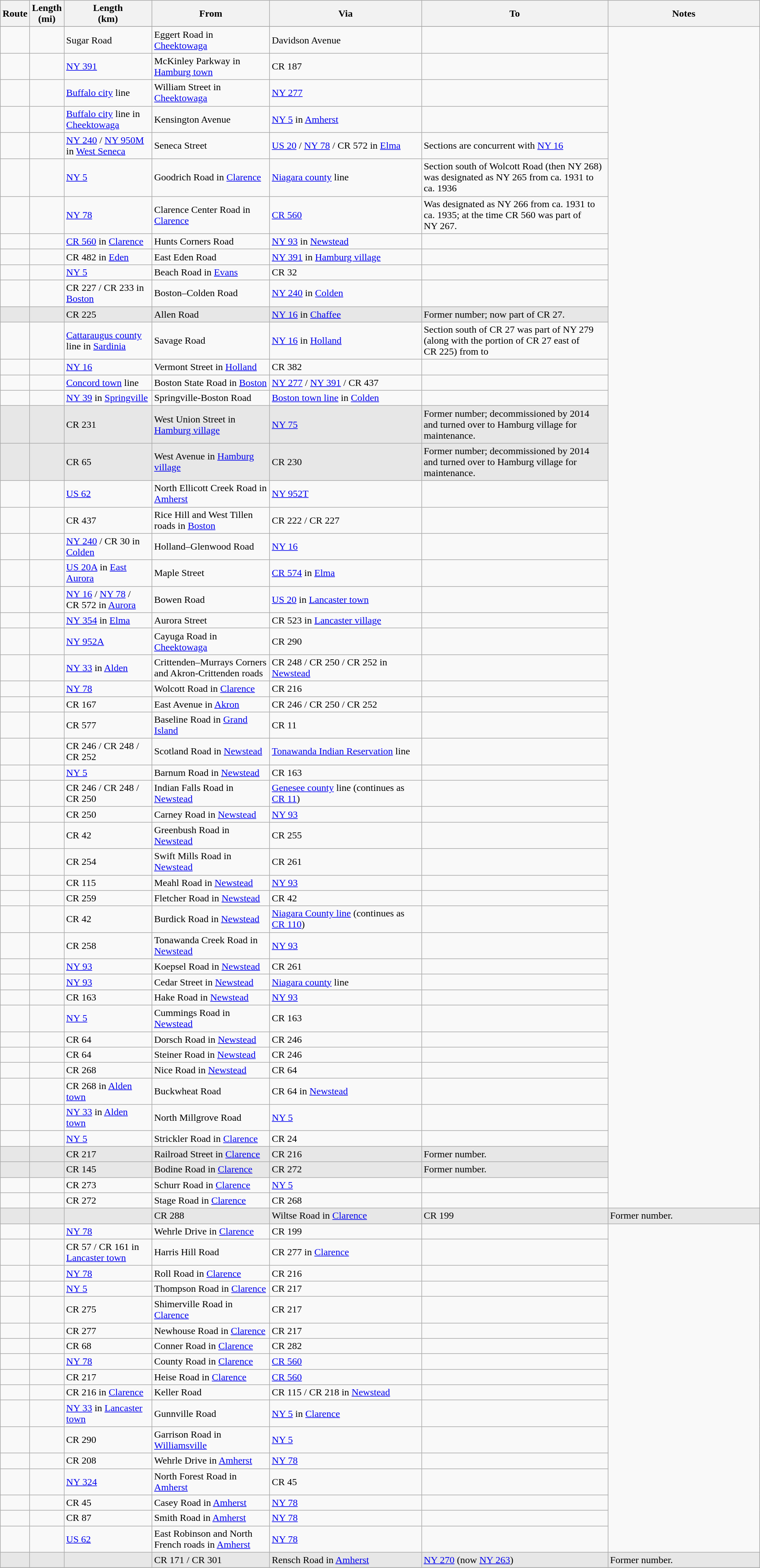<table class="wikitable sortable">
<tr>
<th>Route</th>
<th>Length<br>(mi)</th>
<th>Length<br>(km)</th>
<th class="unsortable">From</th>
<th class="unsortable" width="20%">Via</th>
<th class="unsortable">To</th>
<th class="unsortable" width="20%">Notes</th>
</tr>
<tr>
</tr>
<tr>
<td id="201"></td>
<td></td>
<td>Sugar Road</td>
<td>Eggert Road in <a href='#'>Cheektowaga</a></td>
<td>Davidson Avenue</td>
<td></td>
</tr>
<tr>
<td id="204"></td>
<td></td>
<td><a href='#'>NY&nbsp;391</a></td>
<td>McKinley Parkway in <a href='#'>Hamburg town</a></td>
<td>CR 187</td>
<td></td>
</tr>
<tr>
<td id="207"></td>
<td></td>
<td><a href='#'>Buffalo city</a> line</td>
<td>William Street in <a href='#'>Cheektowaga</a></td>
<td><a href='#'>NY&nbsp;277</a></td>
<td></td>
</tr>
<tr>
<td id="208"></td>
<td></td>
<td><a href='#'>Buffalo city</a> line in <a href='#'>Cheektowaga</a></td>
<td>Kensington Avenue</td>
<td><a href='#'>NY&nbsp;5</a> in <a href='#'>Amherst</a></td>
<td></td>
</tr>
<tr>
<td id="215"></td>
<td></td>
<td><a href='#'>NY&nbsp;240</a> / <a href='#'>NY&nbsp;950M</a> in <a href='#'>West Seneca</a></td>
<td>Seneca Street</td>
<td><a href='#'>US 20</a> / <a href='#'>NY&nbsp;78</a> / CR 572 in <a href='#'>Elma</a></td>
<td>Sections are concurrent with <a href='#'>NY&nbsp;16</a></td>
</tr>
<tr>
<td id="216"></td>
<td></td>
<td><a href='#'>NY&nbsp;5</a></td>
<td>Goodrich Road in <a href='#'>Clarence</a></td>
<td><a href='#'>Niagara county</a> line</td>
<td>Section south of Wolcott Road (then NY 268) was designated as NY 265 from ca. 1931 to ca. 1936</td>
</tr>
<tr>
<td id="217"></td>
<td></td>
<td><a href='#'>NY&nbsp;78</a></td>
<td>Clarence Center Road in <a href='#'>Clarence</a></td>
<td><a href='#'>CR 560</a></td>
<td>Was designated as NY 266 from ca. 1931 to ca. 1935; at the time CR 560 was part of NY 267.</td>
</tr>
<tr>
<td id="218"></td>
<td></td>
<td><a href='#'>CR 560</a> in <a href='#'>Clarence</a></td>
<td>Hunts Corners Road</td>
<td><a href='#'>NY&nbsp;93</a> in <a href='#'>Newstead</a></td>
<td></td>
</tr>
<tr>
<td id="220"></td>
<td></td>
<td>CR 482 in <a href='#'>Eden</a></td>
<td>East Eden Road</td>
<td><a href='#'>NY&nbsp;391</a> in <a href='#'>Hamburg village</a></td>
<td></td>
</tr>
<tr>
<td id="221"></td>
<td></td>
<td><a href='#'>NY&nbsp;5</a></td>
<td>Beach Road in <a href='#'>Evans</a></td>
<td>CR 32</td>
<td></td>
</tr>
<tr>
<td id="222"></td>
<td></td>
<td>CR 227 / CR 233 in <a href='#'>Boston</a></td>
<td>Boston–Colden Road</td>
<td><a href='#'>NY&nbsp;240</a> in <a href='#'>Colden</a></td>
<td></td>
</tr>
<tr style="background-color:#e7e7e7">
<td id="224"></td>
<td></td>
<td>CR 225</td>
<td>Allen Road</td>
<td><a href='#'>NY&nbsp;16</a> in <a href='#'>Chaffee</a></td>
<td>Former number; now part of CR 27.</td>
</tr>
<tr>
<td id="225"></td>
<td></td>
<td><a href='#'>Cattaraugus county</a> line in <a href='#'>Sardinia</a></td>
<td>Savage Road</td>
<td><a href='#'>NY&nbsp;16</a> in <a href='#'>Holland</a></td>
<td>Section south of CR 27 was part of NY 279 (along with the portion of CR 27 east of CR 225) from  to </td>
</tr>
<tr>
<td id="226"></td>
<td></td>
<td><a href='#'>NY&nbsp;16</a></td>
<td>Vermont Street in <a href='#'>Holland</a></td>
<td>CR 382</td>
<td></td>
</tr>
<tr>
<td id="227"></td>
<td></td>
<td><a href='#'>Concord town</a> line</td>
<td>Boston State Road in <a href='#'>Boston</a></td>
<td><a href='#'>NY&nbsp;277</a> / <a href='#'>NY&nbsp;391</a> / CR 437</td>
<td></td>
</tr>
<tr>
<td id="228"></td>
<td></td>
<td><a href='#'>NY&nbsp;39</a> in <a href='#'>Springville</a></td>
<td>Springville-Boston Road</td>
<td><a href='#'>Boston town line</a> in <a href='#'>Colden</a></td>
<td></td>
</tr>
<tr style="background-color:#e7e7e7">
<td id="230"></td>
<td></td>
<td>CR 231</td>
<td>West Union Street in <a href='#'>Hamburg village</a></td>
<td><a href='#'>NY&nbsp;75</a></td>
<td>Former number; decommissioned by 2014 and turned over to Hamburg village for maintenance.</td>
</tr>
<tr style="background-color:#e7e7e7">
<td id="231"></td>
<td></td>
<td>CR 65</td>
<td>West Avenue in <a href='#'>Hamburg village</a></td>
<td>CR 230</td>
<td>Former number; decommissioned by 2014 and turned over to Hamburg village for maintenance.</td>
</tr>
<tr>
<td id="232"></td>
<td></td>
<td><a href='#'>US 62</a></td>
<td>North Ellicott Creek Road in <a href='#'>Amherst</a></td>
<td><a href='#'>NY&nbsp;952T</a></td>
<td></td>
</tr>
<tr>
<td id="233"></td>
<td></td>
<td>CR 437</td>
<td>Rice Hill and West Tillen roads in <a href='#'>Boston</a></td>
<td>CR 222 / CR 227</td>
<td></td>
</tr>
<tr>
<td id="240"></td>
<td></td>
<td><a href='#'>NY&nbsp;240</a> / CR 30 in <a href='#'>Colden</a></td>
<td>Holland–Glenwood Road</td>
<td><a href='#'>NY&nbsp;16</a></td>
<td></td>
</tr>
<tr>
<td id="241"></td>
<td></td>
<td><a href='#'>US 20A</a> in <a href='#'>East Aurora</a></td>
<td>Maple Street</td>
<td><a href='#'>CR 574</a> in <a href='#'>Elma</a></td>
<td></td>
</tr>
<tr>
<td id="242"></td>
<td></td>
<td><a href='#'>NY&nbsp;16</a> / <a href='#'>NY&nbsp;78</a> / CR 572 in <a href='#'>Aurora</a></td>
<td>Bowen Road</td>
<td><a href='#'>US 20</a> in <a href='#'>Lancaster town</a></td>
<td></td>
</tr>
<tr>
<td id="243"></td>
<td></td>
<td><a href='#'>NY&nbsp;354</a> in <a href='#'>Elma</a></td>
<td>Aurora Street</td>
<td>CR 523 in <a href='#'>Lancaster village</a></td>
<td></td>
</tr>
<tr>
<td id="245"></td>
<td></td>
<td><a href='#'>NY&nbsp;952A</a></td>
<td>Cayuga Road in <a href='#'>Cheektowaga</a></td>
<td>CR 290</td>
<td></td>
</tr>
<tr>
<td id="246"></td>
<td></td>
<td><a href='#'>NY&nbsp;33</a> in <a href='#'>Alden</a></td>
<td>Crittenden–Murrays Corners and Akron-Crittenden roads</td>
<td>CR 248 / CR 250 / CR 252 in <a href='#'>Newstead</a></td>
<td></td>
</tr>
<tr>
<td id="247"></td>
<td></td>
<td><a href='#'>NY&nbsp;78</a></td>
<td>Wolcott Road in <a href='#'>Clarence</a></td>
<td>CR 216</td>
<td></td>
</tr>
<tr>
<td id="248"></td>
<td></td>
<td>CR 167</td>
<td>East Avenue in <a href='#'>Akron</a></td>
<td>CR 246 / CR 250 / CR 252</td>
<td></td>
</tr>
<tr>
<td id="249"></td>
<td></td>
<td>CR 577</td>
<td>Baseline Road in <a href='#'>Grand Island</a></td>
<td>CR 11</td>
<td></td>
</tr>
<tr>
<td id="250"></td>
<td></td>
<td>CR 246 / CR 248 / CR 252</td>
<td>Scotland Road in <a href='#'>Newstead</a></td>
<td><a href='#'>Tonawanda Indian Reservation</a> line</td>
<td></td>
</tr>
<tr>
<td id="251"></td>
<td></td>
<td><a href='#'>NY&nbsp;5</a></td>
<td>Barnum Road in <a href='#'>Newstead</a></td>
<td>CR 163</td>
<td></td>
</tr>
<tr>
<td id="252"></td>
<td></td>
<td>CR 246 / CR 248 / CR 250</td>
<td>Indian Falls Road in <a href='#'>Newstead</a></td>
<td><a href='#'>Genesee county</a> line (continues as <a href='#'>CR 11</a>)</td>
<td></td>
</tr>
<tr>
<td id="253"></td>
<td></td>
<td>CR 250</td>
<td>Carney Road in <a href='#'>Newstead</a></td>
<td><a href='#'>NY&nbsp;93</a></td>
<td></td>
</tr>
<tr>
<td id="254"></td>
<td></td>
<td>CR 42</td>
<td>Greenbush Road in <a href='#'>Newstead</a></td>
<td>CR 255</td>
<td></td>
</tr>
<tr>
<td id="255"></td>
<td></td>
<td>CR 254</td>
<td>Swift Mills Road in <a href='#'>Newstead</a></td>
<td>CR 261</td>
<td></td>
</tr>
<tr>
<td id="256"></td>
<td></td>
<td>CR 115</td>
<td>Meahl Road in <a href='#'>Newstead</a></td>
<td><a href='#'>NY&nbsp;93</a></td>
<td></td>
</tr>
<tr>
<td id="257"></td>
<td></td>
<td>CR 259</td>
<td>Fletcher Road in <a href='#'>Newstead</a></td>
<td>CR 42</td>
<td></td>
</tr>
<tr>
<td id="258"></td>
<td></td>
<td>CR 42</td>
<td>Burdick Road in <a href='#'>Newstead</a></td>
<td><a href='#'>Niagara County line</a> (continues as <a href='#'>CR 110</a>)</td>
<td></td>
</tr>
<tr>
<td id="259"></td>
<td></td>
<td>CR 258</td>
<td>Tonawanda Creek Road in <a href='#'>Newstead</a></td>
<td><a href='#'>NY&nbsp;93</a></td>
<td></td>
</tr>
<tr>
<td id="260"></td>
<td></td>
<td><a href='#'>NY&nbsp;93</a></td>
<td>Koepsel Road in <a href='#'>Newstead</a></td>
<td>CR 261</td>
<td></td>
</tr>
<tr>
<td id="261"></td>
<td></td>
<td><a href='#'>NY&nbsp;93</a></td>
<td>Cedar Street in <a href='#'>Newstead</a></td>
<td><a href='#'>Niagara county</a> line</td>
<td></td>
</tr>
<tr>
<td id="262"></td>
<td></td>
<td>CR 163</td>
<td>Hake Road in <a href='#'>Newstead</a></td>
<td><a href='#'>NY&nbsp;93</a></td>
<td></td>
</tr>
<tr>
<td id="263"></td>
<td></td>
<td><a href='#'>NY&nbsp;5</a></td>
<td>Cummings Road in <a href='#'>Newstead</a></td>
<td>CR 163</td>
<td></td>
</tr>
<tr>
<td id="264"></td>
<td></td>
<td>CR 64</td>
<td>Dorsch Road in <a href='#'>Newstead</a></td>
<td>CR 246</td>
<td></td>
</tr>
<tr>
<td id="265"></td>
<td></td>
<td>CR 64</td>
<td>Steiner Road in <a href='#'>Newstead</a></td>
<td>CR 246</td>
<td></td>
</tr>
<tr>
<td id="266"></td>
<td></td>
<td>CR 268</td>
<td>Nice Road in <a href='#'>Newstead</a></td>
<td>CR 64</td>
<td></td>
</tr>
<tr>
<td id="267"></td>
<td></td>
<td>CR 268 in <a href='#'>Alden town</a></td>
<td>Buckwheat Road</td>
<td>CR 64 in <a href='#'>Newstead</a></td>
<td></td>
</tr>
<tr>
<td id="268"></td>
<td></td>
<td><a href='#'>NY&nbsp;33</a> in <a href='#'>Alden town</a></td>
<td>North Millgrove Road</td>
<td><a href='#'>NY&nbsp;5</a></td>
<td></td>
</tr>
<tr>
<td id="269"></td>
<td></td>
<td><a href='#'>NY&nbsp;5</a></td>
<td>Strickler Road in <a href='#'>Clarence</a></td>
<td>CR 24</td>
<td></td>
</tr>
<tr style="background-color:#e7e7e7">
<td id="270"></td>
<td></td>
<td>CR 217</td>
<td>Railroad Street in <a href='#'>Clarence</a></td>
<td>CR 216</td>
<td>Former number.</td>
</tr>
<tr style="background-color:#e7e7e7">
<td id="271"></td>
<td></td>
<td>CR 145</td>
<td>Bodine Road in <a href='#'>Clarence</a></td>
<td>CR 272</td>
<td>Former number.</td>
</tr>
<tr>
<td id="272"></td>
<td></td>
<td>CR 273</td>
<td>Schurr Road in <a href='#'>Clarence</a></td>
<td><a href='#'>NY&nbsp;5</a></td>
<td></td>
</tr>
<tr>
<td id="273"></td>
<td></td>
<td>CR 272</td>
<td>Stage Road in <a href='#'>Clarence</a></td>
<td>CR 268</td>
<td></td>
</tr>
<tr style="background-color:#e7e7e7">
<td id="274"></td>
<td> </td>
<td> </td>
<td>CR 288</td>
<td>Wiltse Road in <a href='#'>Clarence</a></td>
<td>CR 199</td>
<td>Former number.</td>
</tr>
<tr>
<td id="275"></td>
<td></td>
<td><a href='#'>NY&nbsp;78</a></td>
<td>Wehrle Drive in <a href='#'>Clarence</a></td>
<td>CR 199</td>
<td></td>
</tr>
<tr>
<td id="276"></td>
<td></td>
<td>CR 57 / CR 161 in <a href='#'>Lancaster town</a></td>
<td>Harris Hill Road</td>
<td>CR 277 in <a href='#'>Clarence</a></td>
<td></td>
</tr>
<tr>
<td id="277"></td>
<td></td>
<td><a href='#'>NY&nbsp;78</a></td>
<td>Roll Road in <a href='#'>Clarence</a></td>
<td>CR 216</td>
<td></td>
</tr>
<tr>
<td id="278"></td>
<td></td>
<td><a href='#'>NY&nbsp;5</a></td>
<td>Thompson Road in <a href='#'>Clarence</a></td>
<td>CR 217</td>
<td></td>
</tr>
<tr>
<td id="279"></td>
<td></td>
<td>CR 275</td>
<td>Shimerville Road in <a href='#'>Clarence</a></td>
<td>CR 217</td>
<td></td>
</tr>
<tr>
<td id="280"></td>
<td></td>
<td>CR 277</td>
<td>Newhouse Road in <a href='#'>Clarence</a></td>
<td>CR 217</td>
<td></td>
</tr>
<tr>
<td id="281"></td>
<td></td>
<td>CR 68</td>
<td>Conner Road in <a href='#'>Clarence</a></td>
<td>CR 282</td>
<td></td>
</tr>
<tr>
<td id="282"></td>
<td></td>
<td><a href='#'>NY&nbsp;78</a></td>
<td>County Road in <a href='#'>Clarence</a></td>
<td><a href='#'>CR 560</a></td>
<td></td>
</tr>
<tr>
<td id="283"></td>
<td></td>
<td>CR 217</td>
<td>Heise Road in <a href='#'>Clarence</a></td>
<td><a href='#'>CR 560</a></td>
<td></td>
</tr>
<tr>
<td id="285"></td>
<td></td>
<td>CR 216 in <a href='#'>Clarence</a></td>
<td>Keller Road</td>
<td>CR 115 / CR 218 in <a href='#'>Newstead</a></td>
<td></td>
</tr>
<tr>
<td id="288"></td>
<td></td>
<td><a href='#'>NY&nbsp;33</a> in <a href='#'>Lancaster town</a></td>
<td>Gunnville Road</td>
<td><a href='#'>NY&nbsp;5</a> in <a href='#'>Clarence</a></td>
<td></td>
</tr>
<tr>
<td id="289"></td>
<td></td>
<td>CR 290</td>
<td>Garrison Road in <a href='#'>Williamsville</a></td>
<td><a href='#'>NY&nbsp;5</a></td>
<td></td>
</tr>
<tr>
<td id="290"></td>
<td></td>
<td>CR 208</td>
<td>Wehrle Drive in <a href='#'>Amherst</a></td>
<td><a href='#'>NY&nbsp;78</a></td>
<td></td>
</tr>
<tr>
<td id="294"></td>
<td></td>
<td><a href='#'>NY&nbsp;324</a></td>
<td>North Forest Road in <a href='#'>Amherst</a></td>
<td>CR 45</td>
<td></td>
</tr>
<tr>
<td id="295"></td>
<td></td>
<td>CR 45</td>
<td>Casey Road in <a href='#'>Amherst</a></td>
<td><a href='#'>NY&nbsp;78</a></td>
<td></td>
</tr>
<tr>
<td id="297"></td>
<td></td>
<td>CR 87</td>
<td>Smith Road in <a href='#'>Amherst</a></td>
<td><a href='#'>NY&nbsp;78</a></td>
<td></td>
</tr>
<tr>
<td id="299"></td>
<td></td>
<td><a href='#'>US 62</a></td>
<td>East Robinson and North French roads in <a href='#'>Amherst</a></td>
<td><a href='#'>NY&nbsp;78</a></td>
<td></td>
</tr>
<tr style="background-color:#e7e7e7">
<td id="300"></td>
<td></td>
<td></td>
<td>CR 171 / CR 301</td>
<td>Rensch Road in <a href='#'>Amherst</a></td>
<td><a href='#'>NY&nbsp;270</a> (now <a href='#'>NY&nbsp;263</a>)</td>
<td>Former number.</td>
</tr>
<tr>
</tr>
</table>
